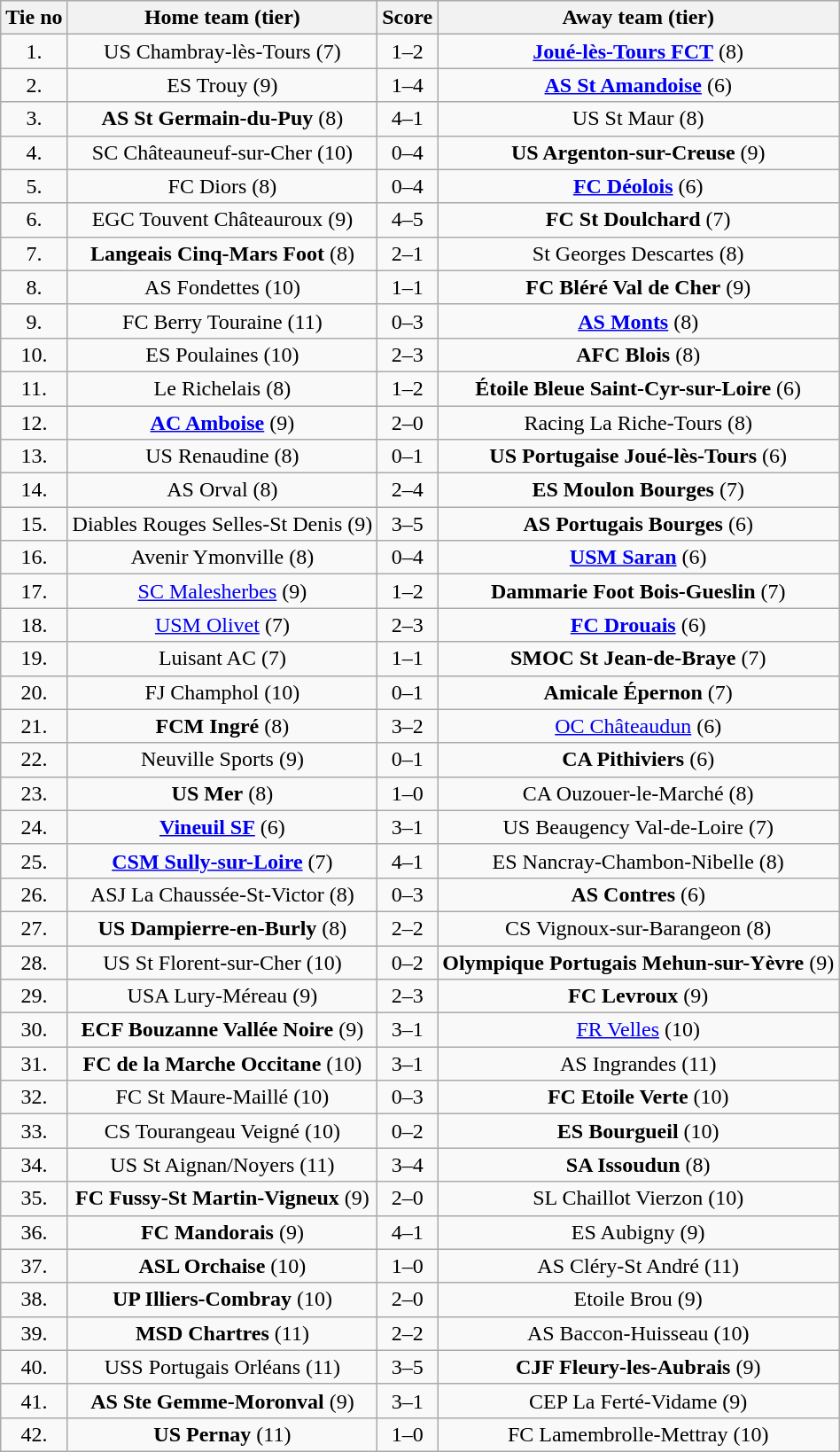<table class="wikitable" style="text-align: center">
<tr>
<th>Tie no</th>
<th>Home team (tier)</th>
<th>Score</th>
<th>Away team (tier)</th>
</tr>
<tr>
<td>1.</td>
<td>US Chambray-lès-Tours (7)</td>
<td>1–2</td>
<td><strong><a href='#'>Joué-lès-Tours FCT</a></strong> (8)</td>
</tr>
<tr>
<td>2.</td>
<td>ES Trouy (9)</td>
<td>1–4</td>
<td><strong><a href='#'>AS St Amandoise</a></strong> (6)</td>
</tr>
<tr>
<td>3.</td>
<td><strong>AS St Germain-du-Puy</strong> (8)</td>
<td>4–1</td>
<td>US St Maur (8)</td>
</tr>
<tr>
<td>4.</td>
<td>SC Châteauneuf-sur-Cher (10)</td>
<td>0–4</td>
<td><strong>US Argenton-sur-Creuse</strong> (9)</td>
</tr>
<tr>
<td>5.</td>
<td>FC Diors (8)</td>
<td>0–4</td>
<td><strong><a href='#'>FC Déolois</a></strong> (6)</td>
</tr>
<tr>
<td>6.</td>
<td>EGC Touvent Châteauroux (9)</td>
<td>4–5 </td>
<td><strong>FC St Doulchard</strong> (7)</td>
</tr>
<tr>
<td>7.</td>
<td><strong>Langeais Cinq-Mars Foot</strong> (8)</td>
<td>2–1</td>
<td>St Georges Descartes (8)</td>
</tr>
<tr>
<td>8.</td>
<td>AS Fondettes (10)</td>
<td>1–1 </td>
<td><strong>FC Bléré Val de Cher</strong> (9)</td>
</tr>
<tr>
<td>9.</td>
<td>FC Berry Touraine (11)</td>
<td>0–3</td>
<td><strong><a href='#'>AS Monts</a></strong> (8)</td>
</tr>
<tr>
<td>10.</td>
<td>ES Poulaines (10)</td>
<td>2–3 </td>
<td><strong>AFC Blois</strong> (8)</td>
</tr>
<tr>
<td>11.</td>
<td>Le Richelais (8)</td>
<td>1–2 </td>
<td><strong>Étoile Bleue Saint-Cyr-sur-Loire</strong> (6)</td>
</tr>
<tr>
<td>12.</td>
<td><strong><a href='#'>AC Amboise</a></strong> (9)</td>
<td>2–0</td>
<td>Racing La Riche-Tours (8)</td>
</tr>
<tr>
<td>13.</td>
<td>US Renaudine (8)</td>
<td>0–1</td>
<td><strong>US Portugaise Joué-lès-Tours</strong> (6)</td>
</tr>
<tr>
<td>14.</td>
<td>AS Orval (8)</td>
<td>2–4</td>
<td><strong>ES Moulon Bourges</strong> (7)</td>
</tr>
<tr>
<td>15.</td>
<td>Diables Rouges Selles-St Denis (9)</td>
<td>3–5</td>
<td><strong>AS Portugais Bourges</strong> (6)</td>
</tr>
<tr>
<td>16.</td>
<td>Avenir Ymonville (8)</td>
<td>0–4</td>
<td><strong><a href='#'>USM Saran</a></strong> (6)</td>
</tr>
<tr>
<td>17.</td>
<td><a href='#'>SC Malesherbes</a> (9)</td>
<td>1–2 </td>
<td><strong>Dammarie Foot Bois-Gueslin</strong> (7)</td>
</tr>
<tr>
<td>18.</td>
<td><a href='#'>USM Olivet</a> (7)</td>
<td>2–3</td>
<td><strong><a href='#'>FC Drouais</a></strong> (6)</td>
</tr>
<tr>
<td>19.</td>
<td>Luisant AC (7)</td>
<td>1–1 </td>
<td><strong>SMOC St Jean-de-Braye</strong> (7)</td>
</tr>
<tr>
<td>20.</td>
<td>FJ Champhol (10)</td>
<td>0–1</td>
<td><strong>Amicale Épernon</strong> (7)</td>
</tr>
<tr>
<td>21.</td>
<td><strong>FCM Ingré</strong> (8)</td>
<td>3–2</td>
<td><a href='#'>OC Châteaudun</a> (6)</td>
</tr>
<tr>
<td>22.</td>
<td>Neuville Sports (9)</td>
<td>0–1</td>
<td><strong>CA Pithiviers</strong> (6)</td>
</tr>
<tr>
<td>23.</td>
<td><strong>US Mer</strong> (8)</td>
<td>1–0</td>
<td>CA Ouzouer-le-Marché (8)</td>
</tr>
<tr>
<td>24.</td>
<td><strong><a href='#'>Vineuil SF</a></strong> (6)</td>
<td>3–1</td>
<td>US Beaugency Val-de-Loire (7)</td>
</tr>
<tr>
<td>25.</td>
<td><strong><a href='#'>CSM Sully-sur-Loire</a></strong> (7)</td>
<td>4–1</td>
<td>ES Nancray-Chambon-Nibelle (8)</td>
</tr>
<tr>
<td>26.</td>
<td>ASJ La Chaussée-St-Victor (8)</td>
<td>0–3</td>
<td><strong>AS Contres</strong> (6)</td>
</tr>
<tr>
<td>27.</td>
<td><strong>US Dampierre-en-Burly</strong> (8)</td>
<td>2–2 </td>
<td>CS Vignoux-sur-Barangeon (8)</td>
</tr>
<tr>
<td>28.</td>
<td>US St Florent-sur-Cher (10)</td>
<td>0–2</td>
<td><strong>Olympique Portugais Mehun-sur-Yèvre</strong> (9)</td>
</tr>
<tr>
<td>29.</td>
<td>USA Lury-Méreau (9)</td>
<td>2–3 </td>
<td><strong>FC Levroux</strong> (9)</td>
</tr>
<tr>
<td>30.</td>
<td><strong>ECF Bouzanne Vallée Noire</strong> (9)</td>
<td>3–1 </td>
<td><a href='#'>FR Velles</a> (10)</td>
</tr>
<tr>
<td>31.</td>
<td><strong>FC de la Marche Occitane</strong> (10)</td>
<td>3–1</td>
<td>AS Ingrandes (11)</td>
</tr>
<tr>
<td>32.</td>
<td>FC St Maure-Maillé (10)</td>
<td>0–3</td>
<td><strong>FC Etoile Verte</strong> (10)</td>
</tr>
<tr>
<td>33.</td>
<td>CS Tourangeau Veigné (10)</td>
<td>0–2</td>
<td><strong>ES Bourgueil</strong> (10)</td>
</tr>
<tr>
<td>34.</td>
<td>US St Aignan/Noyers (11)</td>
<td>3–4 </td>
<td><strong>SA Issoudun</strong> (8)</td>
</tr>
<tr>
<td>35.</td>
<td><strong>FC Fussy-St Martin-Vigneux</strong> (9)</td>
<td>2–0</td>
<td>SL Chaillot Vierzon (10)</td>
</tr>
<tr>
<td>36.</td>
<td><strong>FC Mandorais</strong> (9)</td>
<td>4–1</td>
<td>ES Aubigny (9)</td>
</tr>
<tr>
<td>37.</td>
<td><strong>ASL Orchaise</strong> (10)</td>
<td>1–0</td>
<td>AS Cléry-St André (11)</td>
</tr>
<tr>
<td>38.</td>
<td><strong>UP Illiers-Combray</strong> (10)</td>
<td>2–0</td>
<td>Etoile Brou (9)</td>
</tr>
<tr>
<td>39.</td>
<td><strong>MSD Chartres</strong> (11)</td>
<td>2–2 </td>
<td>AS Baccon-Huisseau (10)</td>
</tr>
<tr>
<td>40.</td>
<td>USS Portugais Orléans (11)</td>
<td>3–5</td>
<td><strong>CJF Fleury-les-Aubrais</strong> (9)</td>
</tr>
<tr>
<td>41.</td>
<td><strong>AS Ste Gemme-Moronval</strong> (9)</td>
<td>3–1 </td>
<td>CEP La Ferté-Vidame (9)</td>
</tr>
<tr>
<td>42.</td>
<td><strong>US Pernay</strong> (11)</td>
<td>1–0</td>
<td>FC Lamembrolle-Mettray (10)</td>
</tr>
</table>
